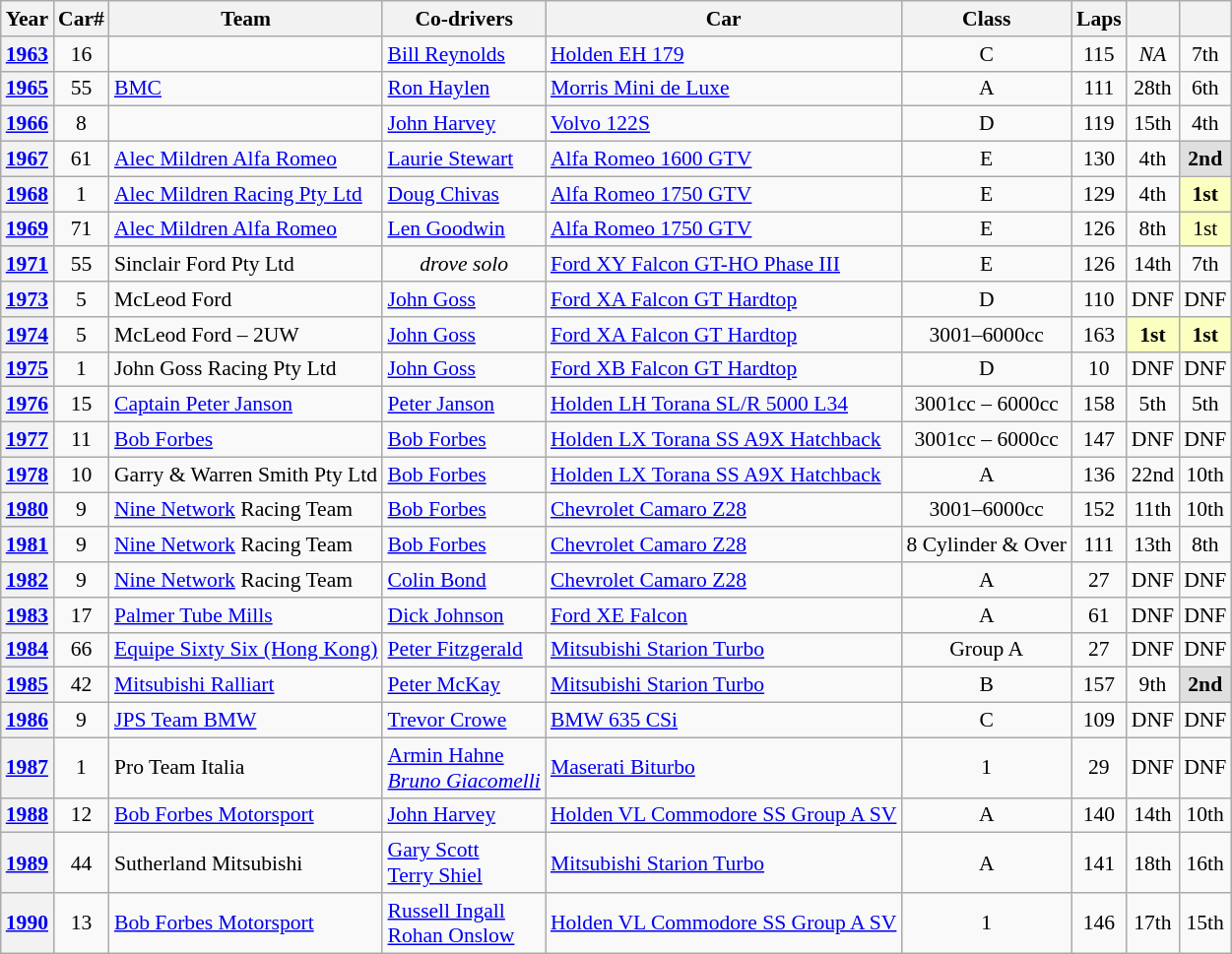<table class="wikitable" style="font-size:90%">
<tr>
<th>Year</th>
<th>Car#</th>
<th>Team</th>
<th>Co-drivers</th>
<th>Car</th>
<th>Class</th>
<th>Laps</th>
<th></th>
<th></th>
</tr>
<tr align="center">
<th><a href='#'>1963</a></th>
<td>16</td>
<td align="left"></td>
<td align="left"> <a href='#'>Bill Reynolds</a></td>
<td align="left"><a href='#'>Holden EH 179</a></td>
<td>C</td>
<td>115</td>
<td><em>NA</em></td>
<td>7th</td>
</tr>
<tr align="center">
<th><a href='#'>1965</a></th>
<td>55</td>
<td align="left"> <a href='#'>BMC</a></td>
<td align="left"> <a href='#'>Ron Haylen</a></td>
<td align="left"><a href='#'>Morris Mini de Luxe</a></td>
<td>A</td>
<td>111</td>
<td>28th</td>
<td>6th</td>
</tr>
<tr align="center">
<th><a href='#'>1966</a></th>
<td>8</td>
<td align="left"></td>
<td align="left"> <a href='#'>John Harvey</a></td>
<td align="left"><a href='#'>Volvo 122S</a></td>
<td>D</td>
<td>119</td>
<td>15th</td>
<td>4th</td>
</tr>
<tr align="center">
<th><a href='#'>1967</a></th>
<td>61</td>
<td align="left"> <a href='#'>Alec Mildren Alfa Romeo</a></td>
<td align="left"> <a href='#'>Laurie Stewart</a></td>
<td align="left"><a href='#'>Alfa Romeo 1600 GTV</a></td>
<td>E</td>
<td>130</td>
<td>4th</td>
<td style="background:#dfdfdf;"><strong>2nd</strong></td>
</tr>
<tr align="center">
<th><a href='#'>1968</a></th>
<td>1</td>
<td align="left"> <a href='#'>Alec Mildren Racing Pty Ltd</a></td>
<td align="left"> <a href='#'>Doug Chivas</a></td>
<td align="left"><a href='#'>Alfa Romeo 1750 GTV</a></td>
<td>E</td>
<td>129</td>
<td>4th</td>
<td style="background:#fbffbf;"><strong>1st</strong></td>
</tr>
<tr align="center">
<th><a href='#'>1969</a></th>
<td>71</td>
<td align="left"> <a href='#'>Alec Mildren Alfa Romeo</a></td>
<td align="left"> <a href='#'>Len Goodwin</a></td>
<td align="left"><a href='#'>Alfa Romeo 1750 GTV</a></td>
<td>E</td>
<td>126</td>
<td>8th</td>
<td style="background:#fbffbf;">1st</td>
</tr>
<tr align="center">
<th><a href='#'>1971</a></th>
<td>55</td>
<td align="left"> Sinclair Ford Pty Ltd</td>
<td><em>drove solo</em></td>
<td align="left"><a href='#'>Ford XY Falcon GT-HO Phase III</a></td>
<td>E</td>
<td>126</td>
<td>14th</td>
<td>7th</td>
</tr>
<tr align="center">
<th><a href='#'>1973</a></th>
<td>5</td>
<td align="left"> McLeod Ford</td>
<td align="left"> <a href='#'>John Goss</a></td>
<td align="left"><a href='#'>Ford XA Falcon GT Hardtop</a></td>
<td>D</td>
<td>110</td>
<td>DNF</td>
<td>DNF</td>
</tr>
<tr align="center">
<th><a href='#'>1974</a></th>
<td>5</td>
<td align="left"> McLeod Ford – 2UW</td>
<td align="left"> <a href='#'>John Goss</a></td>
<td align="left"><a href='#'>Ford XA Falcon GT Hardtop</a></td>
<td>3001–6000cc</td>
<td>163</td>
<td style="background:#fbffbf;"><strong>1st</strong></td>
<td style="background:#fbffbf;"><strong>1st</strong></td>
</tr>
<tr align="center">
<th><a href='#'>1975</a></th>
<td>1</td>
<td align="left"> John Goss Racing Pty Ltd</td>
<td align="left"> <a href='#'>John Goss</a></td>
<td align="left"><a href='#'>Ford XB Falcon GT Hardtop</a></td>
<td>D</td>
<td>10</td>
<td>DNF</td>
<td>DNF</td>
</tr>
<tr align="center">
<th><a href='#'>1976</a></th>
<td>15</td>
<td align="left"> <a href='#'>Captain Peter Janson</a></td>
<td align="left"> <a href='#'>Peter Janson</a></td>
<td align="left"><a href='#'>Holden LH Torana SL/R 5000 L34</a></td>
<td>3001cc – 6000cc</td>
<td>158</td>
<td>5th</td>
<td>5th</td>
</tr>
<tr align="center">
<th><a href='#'>1977</a></th>
<td>11</td>
<td align="left"> <a href='#'>Bob Forbes</a></td>
<td align="left"> <a href='#'>Bob Forbes</a></td>
<td align="left"><a href='#'>Holden LX Torana SS A9X Hatchback</a></td>
<td>3001cc – 6000cc</td>
<td>147</td>
<td>DNF</td>
<td>DNF</td>
</tr>
<tr align="center">
<th><a href='#'>1978</a></th>
<td>10</td>
<td align="left"> Garry & Warren Smith Pty Ltd</td>
<td align="left"> <a href='#'>Bob Forbes</a></td>
<td align="left"><a href='#'>Holden LX Torana SS A9X Hatchback</a></td>
<td>A</td>
<td>136</td>
<td>22nd</td>
<td>10th</td>
</tr>
<tr align="center">
<th><a href='#'>1980</a></th>
<td>9</td>
<td align="left"> <a href='#'>Nine Network</a> Racing Team</td>
<td align="left"> <a href='#'>Bob Forbes</a></td>
<td align="left"><a href='#'>Chevrolet Camaro Z28</a></td>
<td>3001–6000cc</td>
<td>152</td>
<td>11th</td>
<td>10th</td>
</tr>
<tr align="center">
<th><a href='#'>1981</a></th>
<td>9</td>
<td align="left"> <a href='#'>Nine Network</a> Racing Team</td>
<td align="left"> <a href='#'>Bob Forbes</a></td>
<td align="left"><a href='#'>Chevrolet Camaro Z28</a></td>
<td>8 Cylinder & Over</td>
<td>111</td>
<td>13th</td>
<td>8th</td>
</tr>
<tr align="center">
<th><a href='#'>1982</a></th>
<td>9</td>
<td align="left"> <a href='#'>Nine Network</a> Racing Team</td>
<td align="left"> <a href='#'>Colin Bond</a></td>
<td align="left"><a href='#'>Chevrolet Camaro Z28</a></td>
<td>A</td>
<td>27</td>
<td>DNF</td>
<td>DNF</td>
</tr>
<tr align="center">
<th><a href='#'>1983</a></th>
<td>17</td>
<td align="left"> <a href='#'>Palmer Tube Mills</a></td>
<td align="left"> <a href='#'>Dick Johnson</a></td>
<td align="left"><a href='#'>Ford XE Falcon</a></td>
<td>A</td>
<td>61</td>
<td>DNF</td>
<td>DNF</td>
</tr>
<tr align="center">
<th><a href='#'>1984</a></th>
<td>66</td>
<td align="left"> <a href='#'>Equipe Sixty Six (Hong Kong)</a></td>
<td align="left"> <a href='#'>Peter Fitzgerald</a></td>
<td align="left"><a href='#'>Mitsubishi Starion Turbo</a></td>
<td>Group A</td>
<td>27</td>
<td>DNF</td>
<td>DNF</td>
</tr>
<tr align="center">
<th><a href='#'>1985</a></th>
<td>42</td>
<td align="left"> <a href='#'>Mitsubishi Ralliart</a></td>
<td align="left"> <a href='#'>Peter McKay</a></td>
<td align="left"><a href='#'>Mitsubishi Starion Turbo</a></td>
<td>B</td>
<td>157</td>
<td>9th</td>
<td style="background:#dfdfdf;"><strong>2nd</strong></td>
</tr>
<tr align="center">
<th><a href='#'>1986</a></th>
<td>9</td>
<td align="left"> <a href='#'>JPS Team BMW</a></td>
<td align="left"> <a href='#'>Trevor Crowe</a></td>
<td align="left"><a href='#'>BMW 635 CSi</a></td>
<td>C</td>
<td>109</td>
<td>DNF</td>
<td>DNF</td>
</tr>
<tr align="center">
<th><a href='#'>1987</a></th>
<td>1</td>
<td align="left"> Pro Team Italia</td>
<td align="left"> <a href='#'>Armin Hahne</a><br> <em><a href='#'>Bruno Giacomelli</a></em></td>
<td align="left"><a href='#'>Maserati Biturbo</a></td>
<td>1</td>
<td>29</td>
<td>DNF</td>
<td>DNF</td>
</tr>
<tr align="center">
<th><a href='#'>1988</a></th>
<td>12</td>
<td align="left"> <a href='#'>Bob Forbes Motorsport</a></td>
<td align="left"> <a href='#'>John Harvey</a></td>
<td align="left"><a href='#'>Holden VL Commodore SS Group A SV</a></td>
<td>A</td>
<td>140</td>
<td>14th</td>
<td>10th</td>
</tr>
<tr align="center">
<th><a href='#'>1989</a></th>
<td>44</td>
<td align="left"> Sutherland Mitsubishi</td>
<td align="left"> <a href='#'>Gary Scott</a><br> <a href='#'>Terry Shiel</a></td>
<td align="left"><a href='#'>Mitsubishi Starion Turbo</a></td>
<td>A</td>
<td>141</td>
<td>18th</td>
<td>16th</td>
</tr>
<tr align="center">
<th><a href='#'>1990</a></th>
<td>13</td>
<td align="left"> <a href='#'>Bob Forbes Motorsport</a></td>
<td align="left"> <a href='#'>Russell Ingall</a><br> <a href='#'>Rohan Onslow</a></td>
<td align="left"><a href='#'>Holden VL Commodore SS Group A SV</a></td>
<td>1</td>
<td>146</td>
<td>17th</td>
<td>15th</td>
</tr>
</table>
